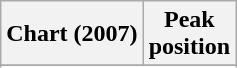<table class="wikitable sortable">
<tr>
<th>Chart (2007)</th>
<th>Peak<br>position</th>
</tr>
<tr>
</tr>
<tr>
</tr>
</table>
